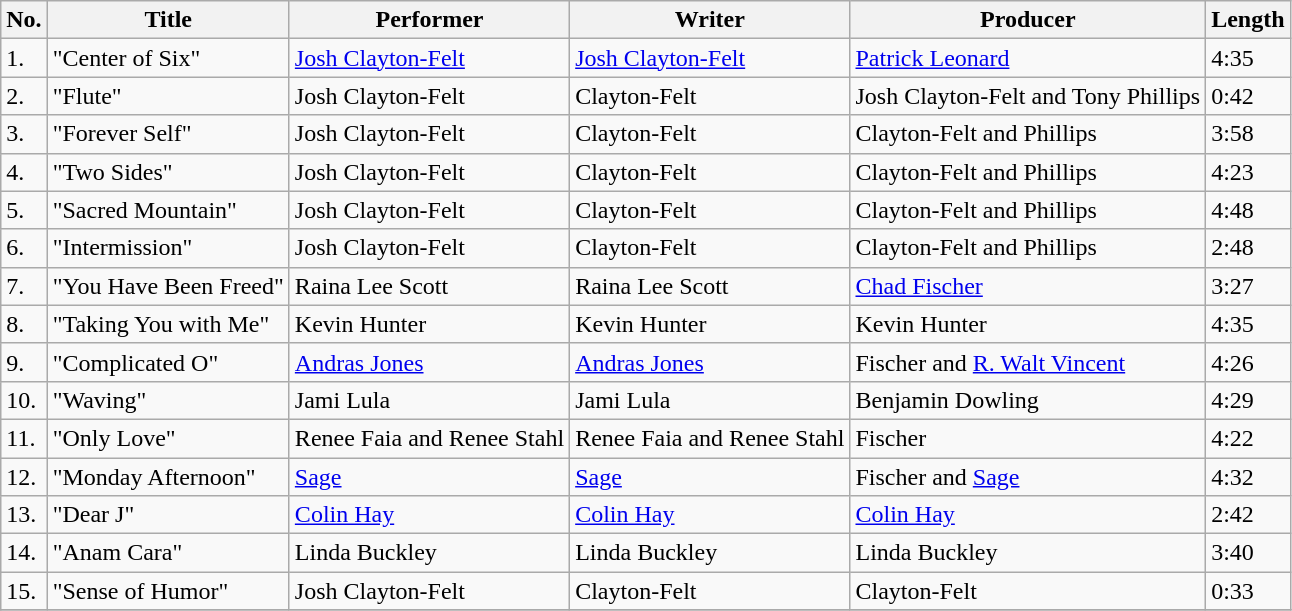<table class="wikitable">
<tr>
<th>No.</th>
<th>Title</th>
<th>Performer</th>
<th>Writer</th>
<th>Producer</th>
<th>Length</th>
</tr>
<tr>
<td>1.</td>
<td>"Center of Six"</td>
<td><a href='#'>Josh Clayton-Felt</a></td>
<td><a href='#'>Josh Clayton-Felt</a></td>
<td><a href='#'>Patrick Leonard</a></td>
<td>4:35</td>
</tr>
<tr>
<td>2.</td>
<td>"Flute"</td>
<td>Josh Clayton-Felt</td>
<td>Clayton-Felt</td>
<td>Josh Clayton-Felt and Tony Phillips</td>
<td>0:42</td>
</tr>
<tr>
<td>3.</td>
<td>"Forever Self"</td>
<td>Josh Clayton-Felt</td>
<td>Clayton-Felt</td>
<td>Clayton-Felt and Phillips</td>
<td>3:58</td>
</tr>
<tr>
<td>4.</td>
<td>"Two Sides"</td>
<td>Josh Clayton-Felt</td>
<td>Clayton-Felt</td>
<td>Clayton-Felt and Phillips</td>
<td>4:23</td>
</tr>
<tr>
<td>5.</td>
<td>"Sacred Mountain"</td>
<td>Josh Clayton-Felt</td>
<td>Clayton-Felt</td>
<td>Clayton-Felt and Phillips</td>
<td>4:48</td>
</tr>
<tr>
<td>6.</td>
<td>"Intermission"</td>
<td>Josh Clayton-Felt</td>
<td>Clayton-Felt</td>
<td>Clayton-Felt and Phillips</td>
<td>2:48</td>
</tr>
<tr>
<td>7.</td>
<td>"You Have Been Freed"</td>
<td>Raina Lee Scott</td>
<td>Raina Lee Scott</td>
<td><a href='#'>Chad Fischer</a></td>
<td>3:27</td>
</tr>
<tr>
<td>8.</td>
<td>"Taking You with Me"</td>
<td>Kevin Hunter</td>
<td>Kevin Hunter</td>
<td>Kevin Hunter</td>
<td>4:35</td>
</tr>
<tr>
<td>9.</td>
<td>"Complicated O"</td>
<td><a href='#'>Andras Jones</a></td>
<td><a href='#'>Andras Jones</a></td>
<td>Fischer and <a href='#'>R. Walt Vincent</a></td>
<td>4:26</td>
</tr>
<tr>
<td>10.</td>
<td>"Waving"</td>
<td>Jami Lula</td>
<td>Jami Lula</td>
<td>Benjamin Dowling</td>
<td>4:29</td>
</tr>
<tr>
<td>11.</td>
<td>"Only Love"</td>
<td>Renee Faia and Renee Stahl</td>
<td>Renee Faia and Renee Stahl</td>
<td>Fischer</td>
<td>4:22</td>
</tr>
<tr>
<td>12.</td>
<td>"Monday Afternoon"</td>
<td><a href='#'>Sage</a></td>
<td><a href='#'>Sage</a></td>
<td>Fischer and <a href='#'>Sage</a></td>
<td>4:32</td>
</tr>
<tr>
<td>13.</td>
<td>"Dear J"</td>
<td><a href='#'>Colin Hay</a></td>
<td><a href='#'>Colin Hay</a></td>
<td><a href='#'>Colin Hay</a></td>
<td>2:42</td>
</tr>
<tr>
<td>14.</td>
<td>"Anam Cara"</td>
<td>Linda Buckley</td>
<td>Linda Buckley</td>
<td>Linda Buckley</td>
<td>3:40</td>
</tr>
<tr>
<td>15.</td>
<td>"Sense of Humor"</td>
<td>Josh Clayton-Felt</td>
<td>Clayton-Felt</td>
<td>Clayton-Felt</td>
<td>0:33</td>
</tr>
<tr>
</tr>
</table>
